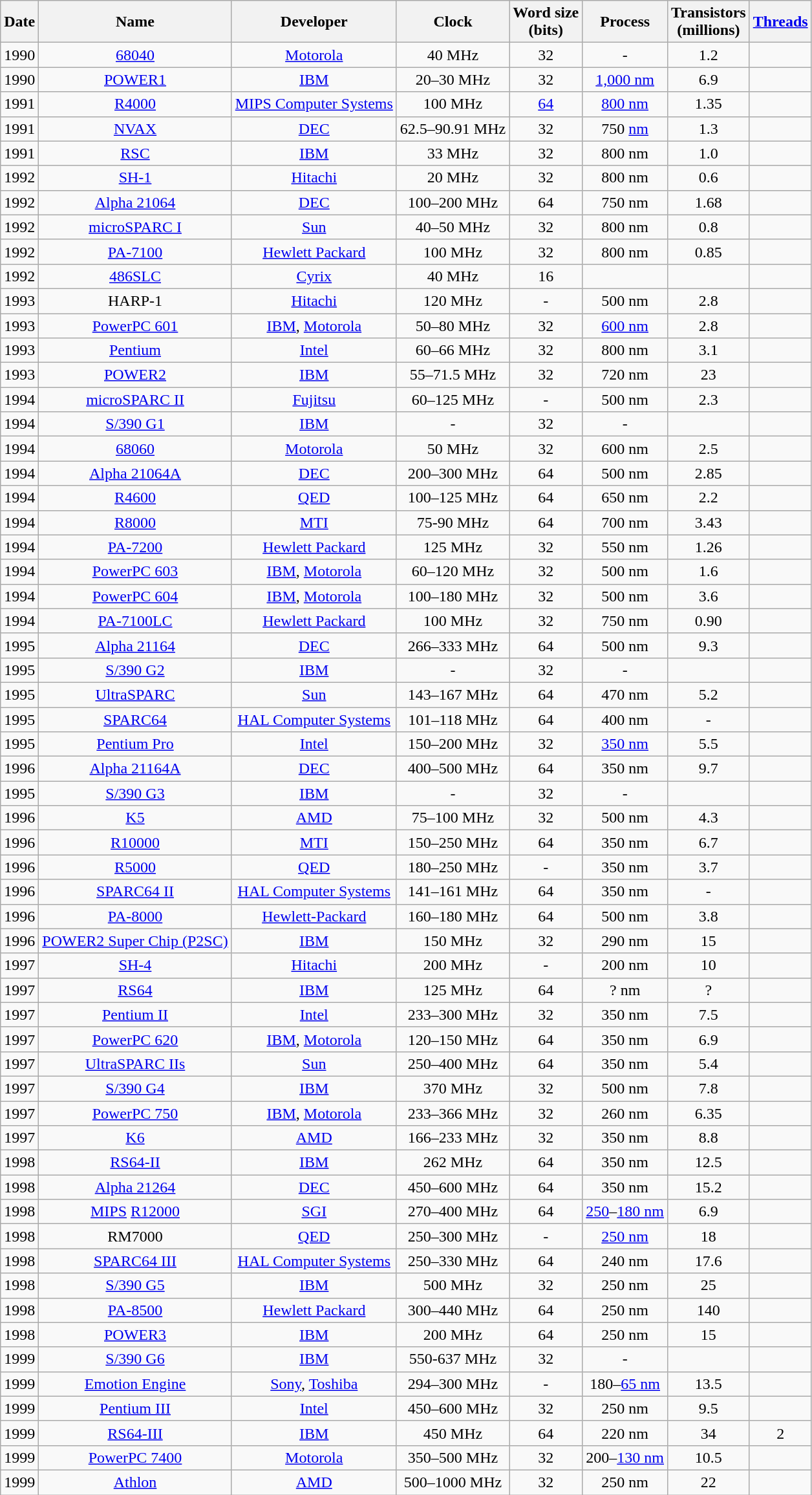<table class="wikitable sortable" style="text-align:center">
<tr>
<th>Date</th>
<th>Name</th>
<th>Developer</th>
<th data-sort-type="number">Clock</th>
<th data-sort-type="number">Word size<br>(bits)</th>
<th data-sort-type="number">Process</th>
<th data-sort-type="number">Transistors<br>(millions)</th>
<th data-sort-type="number"><a href='#'>Threads</a></th>
</tr>
<tr>
<td>1990</td>
<td><a href='#'>68040</a></td>
<td><a href='#'>Motorola</a></td>
<td>40 MHz</td>
<td>32</td>
<td>-</td>
<td>1.2</td>
<td></td>
</tr>
<tr>
<td>1990</td>
<td><a href='#'>POWER1</a></td>
<td><a href='#'>IBM</a></td>
<td>20–30 MHz</td>
<td>32</td>
<td><a href='#'>1,000 nm</a></td>
<td>6.9</td>
<td></td>
</tr>
<tr>
<td>1991</td>
<td><a href='#'>R4000</a></td>
<td><a href='#'>MIPS Computer Systems</a></td>
<td>100 MHz</td>
<td><a href='#'>64</a></td>
<td><a href='#'>800 nm</a></td>
<td>1.35</td>
<td></td>
</tr>
<tr>
<td>1991</td>
<td><a href='#'>NVAX</a></td>
<td><a href='#'>DEC</a></td>
<td>62.5–90.91 MHz</td>
<td>32</td>
<td>750 <a href='#'>nm</a></td>
<td>1.3</td>
<td></td>
</tr>
<tr>
<td>1991</td>
<td><a href='#'>RSC</a></td>
<td><a href='#'>IBM</a></td>
<td>33 MHz</td>
<td>32</td>
<td>800 nm</td>
<td>1.0</td>
<td></td>
</tr>
<tr>
<td>1992</td>
<td><a href='#'>SH-1</a></td>
<td><a href='#'>Hitachi</a></td>
<td>20 MHz</td>
<td>32</td>
<td>800 nm</td>
<td>0.6</td>
<td></td>
</tr>
<tr>
<td>1992</td>
<td><a href='#'>Alpha 21064</a></td>
<td><a href='#'>DEC</a></td>
<td>100–200 MHz</td>
<td>64</td>
<td>750 nm</td>
<td>1.68</td>
<td></td>
</tr>
<tr>
<td>1992</td>
<td><a href='#'>microSPARC I</a></td>
<td><a href='#'>Sun</a></td>
<td>40–50 MHz</td>
<td>32</td>
<td>800 nm</td>
<td>0.8</td>
<td></td>
</tr>
<tr>
<td>1992</td>
<td><a href='#'>PA-7100</a></td>
<td><a href='#'>Hewlett Packard</a></td>
<td>100 MHz</td>
<td>32</td>
<td>800 nm</td>
<td>0.85</td>
<td></td>
</tr>
<tr>
<td>1992</td>
<td><a href='#'>486SLC</a></td>
<td><a href='#'>Cyrix</a></td>
<td>40 MHz</td>
<td>16</td>
<td></td>
<td></td>
<td></td>
</tr>
<tr>
<td>1993</td>
<td>HARP-1</td>
<td><a href='#'>Hitachi</a></td>
<td>120 MHz</td>
<td>-</td>
<td>500 nm</td>
<td>2.8</td>
<td></td>
</tr>
<tr>
<td>1993</td>
<td><a href='#'>PowerPC 601</a></td>
<td><a href='#'>IBM</a>, <a href='#'>Motorola</a></td>
<td>50–80 MHz</td>
<td>32</td>
<td><a href='#'>600 nm</a></td>
<td>2.8</td>
<td></td>
</tr>
<tr>
<td>1993</td>
<td><a href='#'>Pentium</a></td>
<td><a href='#'>Intel</a></td>
<td>60–66 MHz</td>
<td>32</td>
<td>800 nm</td>
<td>3.1</td>
<td></td>
</tr>
<tr>
<td>1993</td>
<td><a href='#'>POWER2</a></td>
<td><a href='#'>IBM</a></td>
<td>55–71.5 MHz</td>
<td>32</td>
<td>720 nm</td>
<td>23</td>
<td></td>
</tr>
<tr>
<td>1994</td>
<td><a href='#'>microSPARC II</a></td>
<td><a href='#'>Fujitsu</a></td>
<td>60–125 MHz</td>
<td>-</td>
<td>500 nm</td>
<td>2.3</td>
<td></td>
</tr>
<tr>
<td>1994</td>
<td><a href='#'>S/390 G1</a></td>
<td><a href='#'>IBM</a></td>
<td>-</td>
<td>32</td>
<td>-</td>
<td></td>
<td></td>
</tr>
<tr>
<td>1994</td>
<td><a href='#'>68060</a></td>
<td><a href='#'>Motorola</a></td>
<td>50 MHz</td>
<td>32</td>
<td>600 nm</td>
<td>2.5</td>
<td></td>
</tr>
<tr>
<td>1994</td>
<td><a href='#'>Alpha 21064A</a></td>
<td><a href='#'>DEC</a></td>
<td>200–300 MHz</td>
<td>64</td>
<td>500 nm</td>
<td>2.85</td>
<td></td>
</tr>
<tr>
<td>1994</td>
<td><a href='#'>R4600</a></td>
<td><a href='#'>QED</a></td>
<td>100–125 MHz</td>
<td>64</td>
<td>650 nm</td>
<td>2.2</td>
<td></td>
</tr>
<tr>
<td>1994</td>
<td><a href='#'>R8000</a></td>
<td><a href='#'>MTI</a></td>
<td>75-90 MHz</td>
<td>64</td>
<td>700 nm</td>
<td>3.43</td>
<td></td>
</tr>
<tr>
<td>1994</td>
<td><a href='#'>PA-7200</a></td>
<td><a href='#'>Hewlett Packard</a></td>
<td>125 MHz</td>
<td>32</td>
<td>550 nm</td>
<td>1.26</td>
<td></td>
</tr>
<tr>
<td>1994</td>
<td><a href='#'>PowerPC 603</a></td>
<td><a href='#'>IBM</a>, <a href='#'>Motorola</a></td>
<td>60–120 MHz</td>
<td>32</td>
<td>500 nm</td>
<td>1.6</td>
<td></td>
</tr>
<tr>
<td>1994</td>
<td><a href='#'>PowerPC 604</a></td>
<td><a href='#'>IBM</a>, <a href='#'>Motorola</a></td>
<td>100–180 MHz</td>
<td>32</td>
<td>500 nm</td>
<td>3.6</td>
<td></td>
</tr>
<tr>
<td>1994</td>
<td><a href='#'>PA-7100LC</a></td>
<td><a href='#'>Hewlett Packard</a></td>
<td>100 MHz</td>
<td>32</td>
<td>750 nm</td>
<td>0.90</td>
<td></td>
</tr>
<tr>
<td>1995</td>
<td><a href='#'>Alpha 21164</a></td>
<td><a href='#'>DEC</a></td>
<td>266–333 MHz</td>
<td>64</td>
<td>500 nm</td>
<td>9.3</td>
<td></td>
</tr>
<tr>
<td>1995</td>
<td><a href='#'>S/390 G2</a></td>
<td><a href='#'>IBM</a></td>
<td>-</td>
<td>32</td>
<td>-</td>
<td></td>
<td></td>
</tr>
<tr>
<td>1995</td>
<td><a href='#'>UltraSPARC</a></td>
<td><a href='#'>Sun</a></td>
<td>143–167 MHz</td>
<td>64</td>
<td>470 nm</td>
<td>5.2</td>
<td></td>
</tr>
<tr>
<td>1995</td>
<td><a href='#'>SPARC64</a></td>
<td><a href='#'>HAL Computer Systems</a></td>
<td>101–118 MHz</td>
<td>64</td>
<td>400 nm</td>
<td>-</td>
<td></td>
</tr>
<tr>
<td>1995</td>
<td><a href='#'>Pentium Pro</a></td>
<td><a href='#'>Intel</a></td>
<td>150–200 MHz</td>
<td>32</td>
<td><a href='#'>350 nm</a></td>
<td>5.5</td>
<td></td>
</tr>
<tr>
<td>1996</td>
<td><a href='#'>Alpha 21164A</a></td>
<td><a href='#'>DEC</a></td>
<td>400–500 MHz</td>
<td>64</td>
<td>350 nm</td>
<td>9.7</td>
<td></td>
</tr>
<tr>
<td>1995</td>
<td><a href='#'>S/390 G3</a></td>
<td><a href='#'>IBM</a></td>
<td>-</td>
<td>32</td>
<td>-</td>
<td></td>
<td></td>
</tr>
<tr>
<td>1996</td>
<td><a href='#'>K5</a></td>
<td><a href='#'>AMD</a></td>
<td>75–100 MHz</td>
<td>32</td>
<td>500 nm</td>
<td>4.3</td>
<td></td>
</tr>
<tr>
<td>1996</td>
<td><a href='#'>R10000</a></td>
<td><a href='#'>MTI</a></td>
<td>150–250 MHz</td>
<td>64</td>
<td>350 nm</td>
<td>6.7</td>
<td></td>
</tr>
<tr>
<td>1996</td>
<td><a href='#'>R5000</a></td>
<td><a href='#'>QED</a></td>
<td>180–250 MHz</td>
<td>-</td>
<td>350 nm</td>
<td>3.7</td>
<td></td>
</tr>
<tr>
<td>1996</td>
<td><a href='#'>SPARC64 II</a></td>
<td><a href='#'>HAL Computer Systems</a></td>
<td>141–161 MHz</td>
<td>64</td>
<td>350 nm</td>
<td>-</td>
<td></td>
</tr>
<tr>
<td>1996</td>
<td><a href='#'>PA-8000</a></td>
<td><a href='#'>Hewlett-Packard</a></td>
<td>160–180 MHz</td>
<td>64</td>
<td>500 nm</td>
<td>3.8</td>
<td></td>
</tr>
<tr>
<td>1996</td>
<td><a href='#'>POWER2 Super Chip (P2SC)</a></td>
<td><a href='#'>IBM</a></td>
<td>150 MHz</td>
<td>32</td>
<td>290 nm</td>
<td>15</td>
<td></td>
</tr>
<tr>
<td>1997</td>
<td><a href='#'>SH-4</a></td>
<td><a href='#'>Hitachi</a></td>
<td>200 MHz</td>
<td>-</td>
<td>200 nm</td>
<td>10</td>
<td></td>
</tr>
<tr>
<td>1997</td>
<td><a href='#'>RS64</a></td>
<td><a href='#'>IBM</a></td>
<td>125 MHz</td>
<td>64</td>
<td>? nm</td>
<td>?</td>
<td></td>
</tr>
<tr>
<td>1997</td>
<td><a href='#'>Pentium II</a></td>
<td><a href='#'>Intel</a></td>
<td>233–300 MHz</td>
<td>32</td>
<td>350 nm</td>
<td>7.5</td>
<td></td>
</tr>
<tr>
<td>1997</td>
<td><a href='#'>PowerPC 620</a></td>
<td><a href='#'>IBM</a>, <a href='#'>Motorola</a></td>
<td>120–150 MHz</td>
<td>64</td>
<td>350 nm</td>
<td>6.9</td>
<td></td>
</tr>
<tr>
<td>1997</td>
<td><a href='#'>UltraSPARC IIs</a></td>
<td><a href='#'>Sun</a></td>
<td>250–400 MHz</td>
<td>64</td>
<td>350 nm</td>
<td>5.4</td>
<td></td>
</tr>
<tr>
<td>1997</td>
<td><a href='#'>S/390 G4</a></td>
<td><a href='#'>IBM</a></td>
<td>370 MHz</td>
<td>32</td>
<td>500 nm</td>
<td>7.8</td>
<td></td>
</tr>
<tr>
<td>1997</td>
<td><a href='#'>PowerPC 750</a></td>
<td><a href='#'>IBM</a>, <a href='#'>Motorola</a></td>
<td>233–366 MHz</td>
<td>32</td>
<td>260 nm</td>
<td>6.35</td>
<td></td>
</tr>
<tr>
<td>1997</td>
<td><a href='#'>K6</a></td>
<td><a href='#'>AMD</a></td>
<td>166–233 MHz</td>
<td>32</td>
<td>350 nm</td>
<td>8.8</td>
<td></td>
</tr>
<tr>
<td>1998</td>
<td><a href='#'>RS64-II</a></td>
<td><a href='#'>IBM</a></td>
<td>262 MHz</td>
<td>64</td>
<td>350 nm</td>
<td>12.5</td>
<td></td>
</tr>
<tr>
<td>1998</td>
<td><a href='#'>Alpha 21264</a></td>
<td><a href='#'>DEC</a></td>
<td>450–600 MHz</td>
<td>64</td>
<td>350 nm</td>
<td>15.2</td>
<td></td>
</tr>
<tr>
<td>1998</td>
<td><a href='#'>MIPS</a> <a href='#'>R12000</a></td>
<td><a href='#'>SGI</a></td>
<td>270–400 MHz</td>
<td>64</td>
<td><a href='#'>250</a>–<a href='#'>180 nm</a></td>
<td>6.9</td>
<td></td>
</tr>
<tr>
<td>1998</td>
<td>RM7000</td>
<td><a href='#'>QED</a></td>
<td>250–300 MHz</td>
<td>-</td>
<td><a href='#'>250 nm</a></td>
<td>18</td>
<td></td>
</tr>
<tr>
<td>1998</td>
<td><a href='#'>SPARC64 III</a></td>
<td><a href='#'>HAL Computer Systems</a></td>
<td>250–330 MHz</td>
<td>64</td>
<td>240 nm</td>
<td>17.6</td>
<td></td>
</tr>
<tr>
<td>1998</td>
<td><a href='#'>S/390 G5</a></td>
<td><a href='#'>IBM</a></td>
<td>500 MHz</td>
<td>32</td>
<td>250 nm</td>
<td>25</td>
<td></td>
</tr>
<tr>
<td>1998</td>
<td><a href='#'>PA-8500</a></td>
<td><a href='#'>Hewlett Packard</a></td>
<td>300–440 MHz</td>
<td>64</td>
<td>250 nm</td>
<td>140 </td>
<td></td>
</tr>
<tr>
<td>1998</td>
<td><a href='#'>POWER3</a></td>
<td><a href='#'>IBM</a></td>
<td>200 MHz</td>
<td>64</td>
<td>250 nm</td>
<td>15</td>
<td></td>
</tr>
<tr>
<td>1999</td>
<td><a href='#'>S/390 G6</a></td>
<td><a href='#'>IBM</a></td>
<td>550-637 MHz</td>
<td>32</td>
<td>-</td>
<td></td>
<td></td>
</tr>
<tr>
<td>1999</td>
<td><a href='#'>Emotion Engine</a></td>
<td><a href='#'>Sony</a>, <a href='#'>Toshiba</a></td>
<td>294–300 MHz</td>
<td>-</td>
<td>180–<a href='#'>65 nm</a></td>
<td>13.5</td>
<td></td>
</tr>
<tr>
<td>1999</td>
<td><a href='#'>Pentium III</a></td>
<td><a href='#'>Intel</a></td>
<td>450–600 MHz</td>
<td>32</td>
<td>250 nm</td>
<td>9.5</td>
<td></td>
</tr>
<tr>
<td>1999</td>
<td><a href='#'>RS64-III</a></td>
<td><a href='#'>IBM</a></td>
<td>450 MHz</td>
<td>64</td>
<td>220 nm</td>
<td>34</td>
<td>2</td>
</tr>
<tr>
<td>1999</td>
<td><a href='#'>PowerPC 7400</a></td>
<td><a href='#'>Motorola</a></td>
<td>350–500 MHz</td>
<td>32</td>
<td>200–<a href='#'>130&nbsp;nm</a></td>
<td>10.5</td>
<td></td>
</tr>
<tr>
<td>1999</td>
<td><a href='#'>Athlon</a></td>
<td><a href='#'>AMD</a></td>
<td>500–1000 MHz</td>
<td>32</td>
<td>250 nm</td>
<td>22</td>
<td></td>
</tr>
</table>
